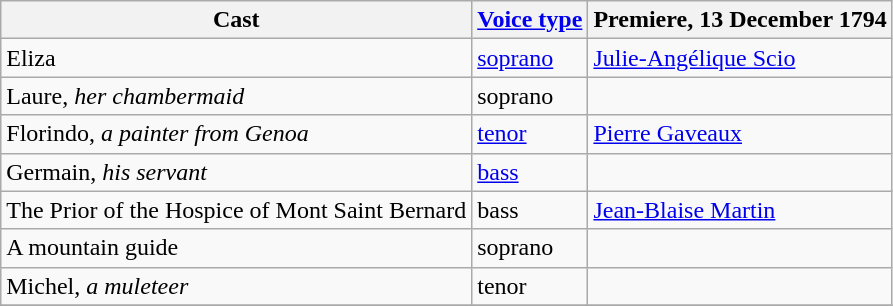<table class="wikitable">
<tr>
<th>Cast</th>
<th><a href='#'>Voice type</a></th>
<th>Premiere, 13 December 1794</th>
</tr>
<tr>
<td>Eliza</td>
<td><a href='#'>soprano</a></td>
<td><a href='#'>Julie-Angélique Scio</a></td>
</tr>
<tr>
<td>Laure, <em>her chambermaid</em></td>
<td>soprano</td>
<td></td>
</tr>
<tr>
<td>Florindo, <em>a painter from Genoa</em></td>
<td><a href='#'>tenor</a></td>
<td><a href='#'>Pierre Gaveaux</a></td>
</tr>
<tr>
<td>Germain, <em>his servant</em></td>
<td><a href='#'>bass</a></td>
<td></td>
</tr>
<tr>
<td>The Prior of the Hospice of Mont Saint Bernard</td>
<td>bass</td>
<td><a href='#'>Jean-Blaise Martin</a></td>
</tr>
<tr>
<td>A mountain guide</td>
<td>soprano</td>
<td></td>
</tr>
<tr>
<td>Michel, <em>a muleteer</em></td>
<td>tenor</td>
<td></td>
</tr>
<tr>
</tr>
</table>
